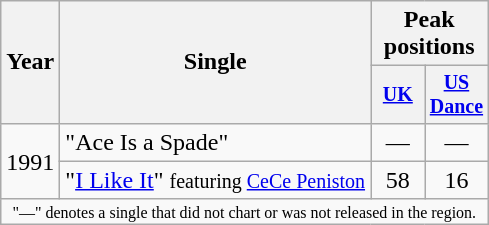<table class="wikitable" style="text-align:center;">
<tr>
<th rowspan="2">Year</th>
<th rowspan="2">Single</th>
<th colspan="2">Peak positions</th>
</tr>
<tr style="font-size:smaller;">
<th width="30"><a href='#'>UK</a> <br></th>
<th width="30"><a href='#'>US <br>Dance</a> <br></th>
</tr>
<tr>
<td rowspan=2>1991</td>
<td align="left">"Ace Is a Spade"</td>
<td>—</td>
<td>—</td>
</tr>
<tr>
<td align="left">"<a href='#'>I Like It</a>" <small>featuring <a href='#'>CeCe Peniston</a></small></td>
<td>58</td>
<td>16</td>
</tr>
<tr>
<td colspan="4" style="font-size: 8pt">"—" denotes a single that did not chart or was not released in the region.</td>
</tr>
</table>
